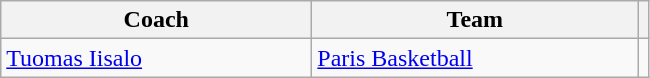<table class="wikitable">
<tr>
<th style="width:200px;">Coach</th>
<th style="width:210px;">Team</th>
<th></th>
</tr>
<tr>
<td> <a href='#'>Tuomas Iisalo</a></td>
<td> <a href='#'>Paris Basketball</a></td>
<td style="text-align:center;"></td>
</tr>
</table>
